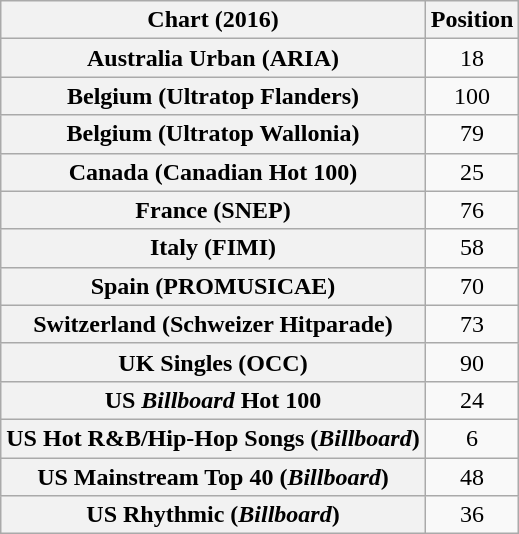<table class="wikitable plainrowheaders sortable" style="text-align:center">
<tr>
<th>Chart (2016)</th>
<th>Position</th>
</tr>
<tr>
<th scope="row">Australia Urban (ARIA)</th>
<td>18</td>
</tr>
<tr>
<th scope="row">Belgium (Ultratop Flanders)</th>
<td>100</td>
</tr>
<tr>
<th scope="row">Belgium (Ultratop Wallonia)</th>
<td>79</td>
</tr>
<tr>
<th scope="row">Canada (Canadian Hot 100)</th>
<td>25</td>
</tr>
<tr>
<th scope="row">France (SNEP)</th>
<td>76</td>
</tr>
<tr>
<th scope="row">Italy (FIMI)</th>
<td>58</td>
</tr>
<tr>
<th scope="row">Spain (PROMUSICAE)</th>
<td>70</td>
</tr>
<tr>
<th scope="row">Switzerland (Schweizer Hitparade)</th>
<td>73</td>
</tr>
<tr>
<th scope="row">UK Singles (OCC)</th>
<td>90</td>
</tr>
<tr>
<th scope="row">US <em>Billboard</em> Hot 100</th>
<td>24</td>
</tr>
<tr>
<th scope="row">US Hot R&B/Hip-Hop Songs (<em>Billboard</em>)</th>
<td>6</td>
</tr>
<tr>
<th scope="row">US Mainstream Top 40 (<em>Billboard</em>)</th>
<td>48</td>
</tr>
<tr>
<th scope="row">US Rhythmic (<em>Billboard</em>)</th>
<td>36</td>
</tr>
</table>
